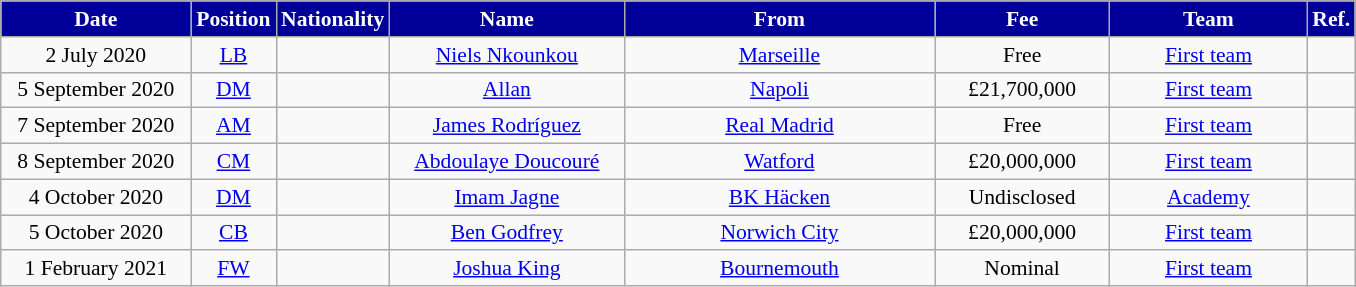<table class="wikitable"  style="text-align:center; font-size:90%; ">
<tr>
<th style="background:#000099; color:#FFFFFF; width:120px;">Date</th>
<th style="background:#000099; color:#FFFFFF; width:50px;">Position</th>
<th style="background:#000099; color:#FFFFFF; width:50px;">Nationality</th>
<th style="background:#000099; color:#FFFFFF; width:150px;">Name</th>
<th style="background:#000099; color:#FFFFFF; width:200px;">From</th>
<th style="background:#000099; color:#FFFFFF; width:110px;">Fee</th>
<th style="background:#000099; color:#FFFFFF; width:125px;">Team</th>
<th style="background:#000099; color:#FFFFFF; width:25px;">Ref.</th>
</tr>
<tr>
<td>2 July 2020</td>
<td><a href='#'>LB</a></td>
<td></td>
<td><a href='#'>Niels Nkounkou</a></td>
<td> <a href='#'>Marseille</a></td>
<td>Free</td>
<td><a href='#'>First team</a></td>
<td></td>
</tr>
<tr>
<td>5 September 2020</td>
<td><a href='#'>DM</a></td>
<td></td>
<td><a href='#'>Allan</a></td>
<td> <a href='#'>Napoli</a></td>
<td>£21,700,000</td>
<td><a href='#'>First team</a></td>
<td></td>
</tr>
<tr>
<td>7 September 2020</td>
<td><a href='#'>AM</a></td>
<td></td>
<td><a href='#'>James Rodríguez</a></td>
<td> <a href='#'>Real Madrid</a></td>
<td>Free</td>
<td><a href='#'>First team</a></td>
<td></td>
</tr>
<tr>
<td>8 September 2020</td>
<td><a href='#'>CM</a></td>
<td></td>
<td><a href='#'>Abdoulaye Doucouré</a></td>
<td> <a href='#'>Watford</a></td>
<td>£20,000,000</td>
<td><a href='#'>First team</a></td>
<td></td>
</tr>
<tr>
<td>4 October 2020</td>
<td><a href='#'>DM</a></td>
<td></td>
<td><a href='#'>Imam Jagne</a></td>
<td> <a href='#'>BK Häcken</a></td>
<td>Undisclosed</td>
<td><a href='#'>Academy</a></td>
<td></td>
</tr>
<tr>
<td>5 October 2020</td>
<td><a href='#'>CB</a></td>
<td></td>
<td><a href='#'>Ben Godfrey</a></td>
<td> <a href='#'>Norwich City</a></td>
<td>£20,000,000</td>
<td><a href='#'>First team</a></td>
<td></td>
</tr>
<tr>
<td>1 February 2021</td>
<td><a href='#'>FW</a></td>
<td></td>
<td><a href='#'>Joshua King</a></td>
<td> <a href='#'>Bournemouth</a></td>
<td>Nominal</td>
<td><a href='#'>First team</a></td>
<td></td>
</tr>
</table>
